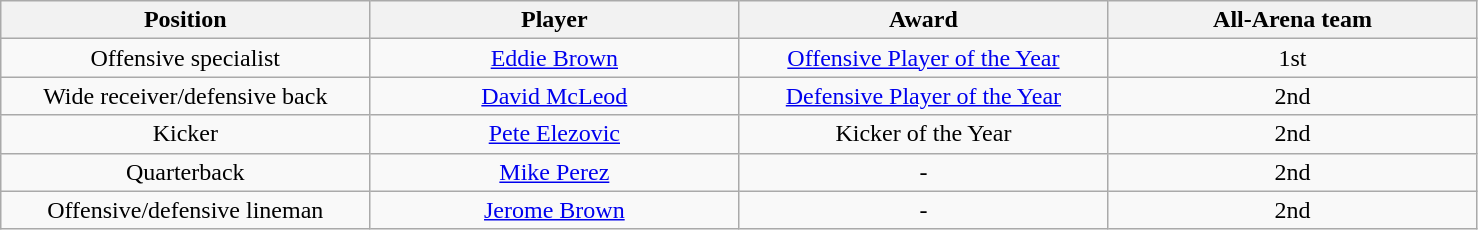<table class="wikitable sortable">
<tr>
<th bgcolor="#DDDDFF" width="20%">Position</th>
<th bgcolor="#DDDDFF" width="20%">Player</th>
<th bgcolor="#DDDDFF" width="20%">Award</th>
<th bgcolor="#DDDDFF" width="20%">All-Arena team</th>
</tr>
<tr align="center">
<td>Offensive specialist</td>
<td><a href='#'>Eddie Brown</a></td>
<td><a href='#'>Offensive Player of the Year</a></td>
<td>1st</td>
</tr>
<tr align="center">
<td>Wide receiver/defensive back</td>
<td><a href='#'>David McLeod</a></td>
<td><a href='#'>Defensive Player of the Year</a></td>
<td>2nd</td>
</tr>
<tr align="center">
<td>Kicker</td>
<td><a href='#'>Pete Elezovic</a></td>
<td>Kicker of the Year</td>
<td>2nd</td>
</tr>
<tr align="center">
<td>Quarterback</td>
<td><a href='#'>Mike Perez</a></td>
<td>-</td>
<td>2nd</td>
</tr>
<tr align="center">
<td>Offensive/defensive lineman</td>
<td><a href='#'>Jerome Brown</a></td>
<td>-</td>
<td>2nd</td>
</tr>
</table>
